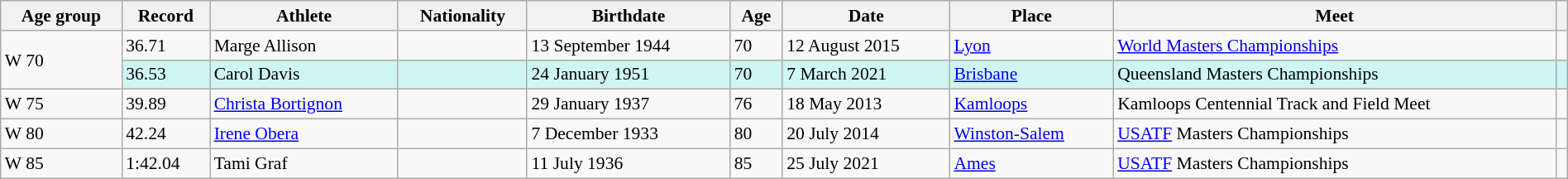<table class="wikitable" style="font-size:90%; width: 100%;">
<tr>
<th>Age group</th>
<th>Record</th>
<th>Athlete</th>
<th>Nationality</th>
<th>Birthdate</th>
<th>Age</th>
<th>Date</th>
<th>Place</th>
<th>Meet</th>
<th></th>
</tr>
<tr>
<td rowspan=2>W 70</td>
<td>36.71 </td>
<td>Marge Allison</td>
<td></td>
<td>13 September 1944</td>
<td>70</td>
<td>12 August 2015</td>
<td><a href='#'>Lyon</a> </td>
<td><a href='#'>World Masters Championships</a></td>
<td></td>
</tr>
<tr style="background:#cef6f5;">
<td>36.53 </td>
<td>Carol Davis</td>
<td></td>
<td>24 January 1951</td>
<td>70</td>
<td>7 March 2021</td>
<td><a href='#'>Brisbane</a> </td>
<td>Queensland Masters Championships</td>
<td></td>
</tr>
<tr>
<td>W 75</td>
<td>39.89 </td>
<td><a href='#'>Christa Bortignon</a></td>
<td></td>
<td>29 January 1937</td>
<td>76</td>
<td>18 May 2013</td>
<td><a href='#'>Kamloops</a> </td>
<td>Kamloops Centennial Track and Field Meet</td>
<td></td>
</tr>
<tr>
<td>W 80</td>
<td>42.24 </td>
<td><a href='#'>Irene Obera</a></td>
<td></td>
<td>7 December 1933</td>
<td>80</td>
<td>20 July 2014</td>
<td><a href='#'>Winston-Salem</a> </td>
<td><a href='#'>USATF</a> Masters Championships</td>
<td></td>
</tr>
<tr>
<td>W 85</td>
<td>1:42.04 </td>
<td>Tami Graf</td>
<td></td>
<td>11 July 1936</td>
<td>85</td>
<td>25 July 2021</td>
<td><a href='#'>Ames</a> </td>
<td><a href='#'>USATF</a> Masters Championships</td>
<td></td>
</tr>
</table>
